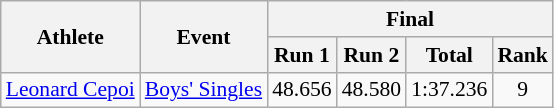<table class="wikitable" style="font-size:90%">
<tr>
<th rowspan="2">Athlete</th>
<th rowspan="2">Event</th>
<th colspan="4">Final</th>
</tr>
<tr>
<th>Run 1</th>
<th>Run 2</th>
<th>Total</th>
<th>Rank</th>
</tr>
<tr>
<td><a href='#'>Leonard Cepoi</a></td>
<td><a href='#'>Boys' Singles</a></td>
<td align="center">48.656</td>
<td align="center">48.580</td>
<td align="center">1:37.236</td>
<td align="center">9</td>
</tr>
</table>
